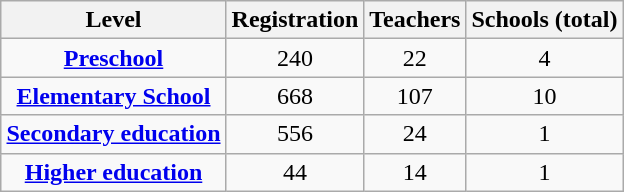<table class=wikitable style="float:center; margin:1em auto; border-collapse:border; text-align:center;">
<tr>
<th>Level</th>
<th>Registration</th>
<th>Teachers</th>
<th>Schools (total)</th>
</tr>
<tr>
<td><strong><a href='#'>Preschool</a></strong></td>
<td>240</td>
<td>22</td>
<td>4</td>
</tr>
<tr>
<td><a href='#'><strong>Elementary School</strong></a></td>
<td>668</td>
<td>107</td>
<td>10</td>
</tr>
<tr>
<td><strong><a href='#'>Secondary education</a></strong></td>
<td>556</td>
<td>24</td>
<td>1</td>
</tr>
<tr>
<td><strong><a href='#'>Higher education</a></strong></td>
<td>44</td>
<td>14</td>
<td>1</td>
</tr>
</table>
